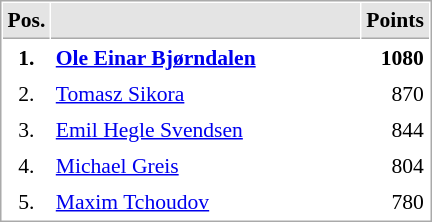<table cellspacing="1" cellpadding="3" style="border:1px solid #AAAAAA;font-size:90%">
<tr bgcolor="#E4E4E4">
<th style="border-bottom:1px solid #AAAAAA" width=10>Pos.</th>
<th style="border-bottom:1px solid #AAAAAA" width=200></th>
<th style="border-bottom:1px solid #AAAAAA" width=20>Points</th>
</tr>
<tr>
<td align="center"><strong>1.</strong></td>
<td> <strong><a href='#'>Ole Einar Bjørndalen</a></strong></td>
<td align="right"><strong>1080</strong></td>
</tr>
<tr>
<td align="center">2.</td>
<td> <a href='#'>Tomasz Sikora</a></td>
<td align="right">870</td>
</tr>
<tr>
<td align="center">3.</td>
<td> <a href='#'>Emil Hegle Svendsen</a></td>
<td align="right">844</td>
</tr>
<tr>
<td align="center">4.</td>
<td> <a href='#'>Michael Greis</a></td>
<td align="right">804</td>
</tr>
<tr>
<td align="center">5.</td>
<td> <a href='#'>Maxim Tchoudov</a></td>
<td align="right">780</td>
</tr>
</table>
